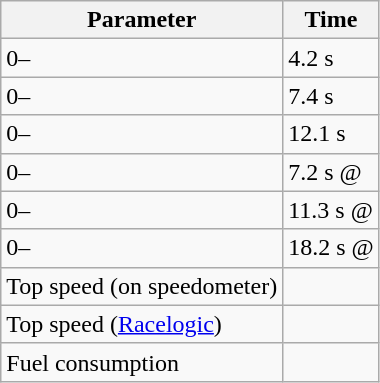<table class="wikitable">
<tr>
<th>Parameter</th>
<th>Time</th>
</tr>
<tr>
<td>0–</td>
<td>4.2 s</td>
</tr>
<tr>
<td>0–</td>
<td>7.4 s</td>
</tr>
<tr>
<td>0–</td>
<td>12.1 s</td>
</tr>
<tr>
<td>0–</td>
<td>7.2 s @ </td>
</tr>
<tr>
<td>0–</td>
<td>11.3 s @ </td>
</tr>
<tr>
<td>0–</td>
<td>18.2 s @ </td>
</tr>
<tr>
<td>Top speed (on speedometer)</td>
<td></td>
</tr>
<tr>
<td>Top speed (<a href='#'>Racelogic</a>)</td>
<td></td>
</tr>
<tr>
<td>Fuel consumption</td>
<td></td>
</tr>
</table>
